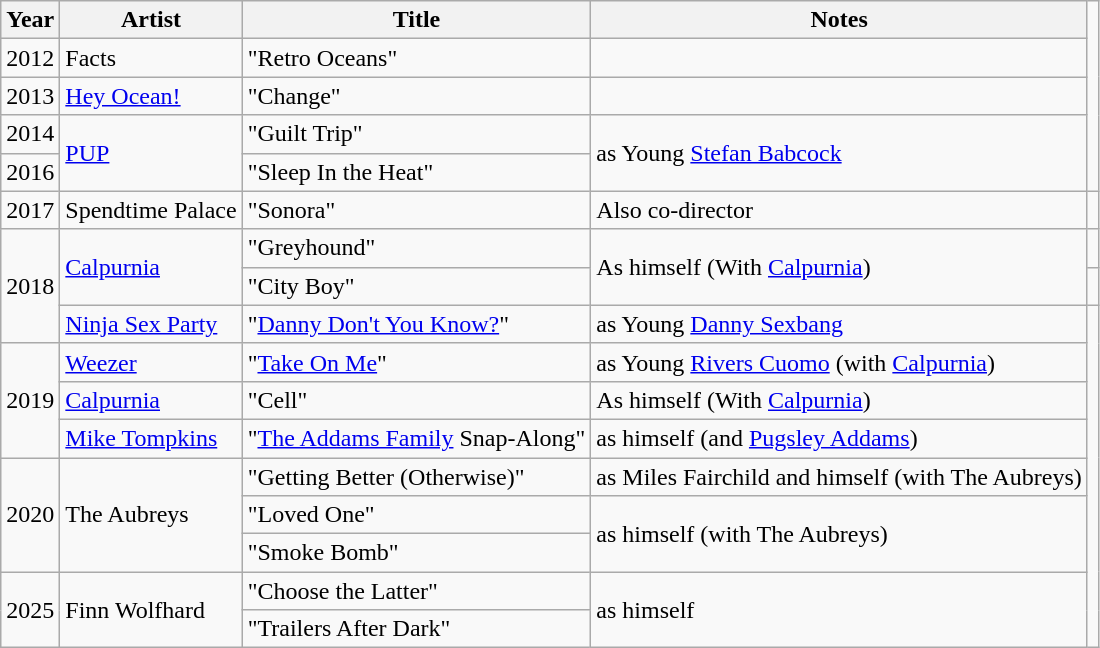<table class="wikitable sortable">
<tr>
<th>Year</th>
<th>Artist</th>
<th>Title</th>
<th class="unsortable">Notes</th>
</tr>
<tr>
<td>2012</td>
<td>Facts</td>
<td>"Retro Oceans"</td>
<td></td>
</tr>
<tr>
<td>2013</td>
<td><a href='#'>Hey Ocean!</a></td>
<td>"Change"</td>
<td></td>
</tr>
<tr>
<td>2014</td>
<td rowspan="2"><a href='#'>PUP</a></td>
<td>"Guilt Trip"</td>
<td rowspan="2">as Young <a href='#'>Stefan Babcock</a></td>
</tr>
<tr>
<td>2016</td>
<td>"Sleep In the Heat"</td>
</tr>
<tr>
<td>2017</td>
<td>Spendtime Palace</td>
<td>"Sonora"</td>
<td>Also co-director</td>
<td></td>
</tr>
<tr>
<td rowspan= "3">2018</td>
<td rowspan= "2"><a href='#'>Calpurnia</a></td>
<td>"Greyhound"</td>
<td rowspan= "2">As himself (With <a href='#'>Calpurnia</a>)</td>
<td></td>
</tr>
<tr>
<td>"City Boy"</td>
<td></td>
</tr>
<tr>
<td><a href='#'>Ninja Sex Party</a></td>
<td>"<a href='#'>Danny Don't You Know?</a>"</td>
<td>as Young <a href='#'>Danny Sexbang</a></td>
</tr>
<tr>
<td rowspan="3">2019</td>
<td><a href='#'>Weezer</a></td>
<td>"<a href='#'>Take On Me</a>"</td>
<td>as Young <a href='#'>Rivers Cuomo</a> (with <a href='#'>Calpurnia</a>)</td>
</tr>
<tr>
<td><a href='#'>Calpurnia</a></td>
<td>"Cell"</td>
<td>As himself (With <a href='#'>Calpurnia</a>)</td>
</tr>
<tr>
<td><a href='#'>Mike Tompkins</a></td>
<td>"<a href='#'>The Addams Family</a> Snap-Along"</td>
<td>as himself (and <a href='#'>Pugsley Addams</a>)</td>
</tr>
<tr>
<td rowspan="3">2020</td>
<td rowspan="3" data-sort-value="Aubreys, The">The Aubreys</td>
<td>"Getting Better (Otherwise)"</td>
<td>as Miles Fairchild and himself (with The Aubreys)</td>
</tr>
<tr>
<td>"Loved One"</td>
<td rowspan="2">as himself (with The Aubreys)</td>
</tr>
<tr>
<td>"Smoke Bomb"</td>
</tr>
<tr>
<td rowspan="2">2025</td>
<td rowspan="2">Finn Wolfhard</td>
<td>"Choose the Latter"</td>
<td rowspan="2">as himself</td>
</tr>
<tr>
<td>"Trailers After Dark"</td>
</tr>
</table>
